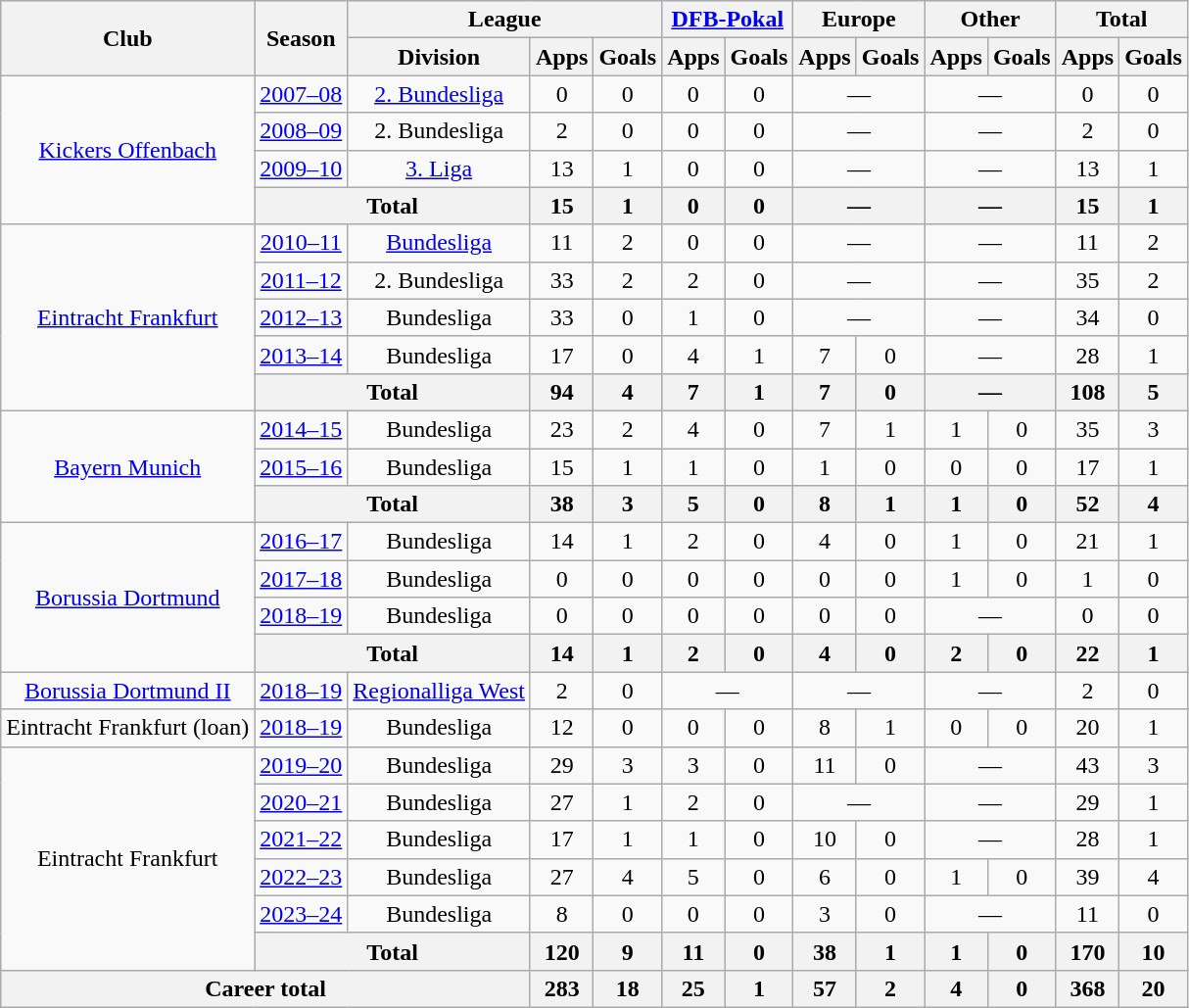<table class="wikitable" style="text-align:center">
<tr>
<th rowspan="2">Club</th>
<th rowspan="2">Season</th>
<th colspan="3">League</th>
<th colspan="2"><a href='#'>DFB-Pokal</a></th>
<th colspan="2">Europe</th>
<th colspan="2">Other</th>
<th colspan="2">Total</th>
</tr>
<tr>
<th>Division</th>
<th>Apps</th>
<th>Goals</th>
<th>Apps</th>
<th>Goals</th>
<th>Apps</th>
<th>Goals</th>
<th>Apps</th>
<th>Goals</th>
<th>Apps</th>
<th>Goals</th>
</tr>
<tr>
<td rowspan="4"><a href='#'>Kickers Offenbach</a></td>
<td><a href='#'>2007–08</a></td>
<td><a href='#'>2. Bundesliga</a></td>
<td>0</td>
<td>0</td>
<td>0</td>
<td>0</td>
<td colspan="2">—</td>
<td colspan="2">—</td>
<td>0</td>
<td>0</td>
</tr>
<tr>
<td><a href='#'>2008–09</a></td>
<td>2. Bundesliga</td>
<td>2</td>
<td>0</td>
<td>0</td>
<td>0</td>
<td colspan="2">—</td>
<td colspan="2">—</td>
<td>2</td>
<td>0</td>
</tr>
<tr>
<td><a href='#'>2009–10</a></td>
<td><a href='#'>3. Liga</a></td>
<td>13</td>
<td>1</td>
<td>0</td>
<td>0</td>
<td colspan="2">—</td>
<td colspan="2">—</td>
<td>13</td>
<td>1</td>
</tr>
<tr>
<th colspan="2">Total</th>
<th>15</th>
<th>1</th>
<th>0</th>
<th>0</th>
<th colspan="2">—</th>
<th colspan="2">—</th>
<th>15</th>
<th>1</th>
</tr>
<tr>
<td rowspan="5"><a href='#'>Eintracht Frankfurt</a></td>
<td><a href='#'>2010–11</a></td>
<td><a href='#'>Bundesliga</a></td>
<td>11</td>
<td>2</td>
<td>0</td>
<td>0</td>
<td colspan="2">—</td>
<td colspan="2">—</td>
<td>11</td>
<td>2</td>
</tr>
<tr>
<td><a href='#'>2011–12</a></td>
<td>2. Bundesliga</td>
<td>33</td>
<td>2</td>
<td>2</td>
<td>0</td>
<td colspan="2">—</td>
<td colspan="2">—</td>
<td>35</td>
<td>2</td>
</tr>
<tr>
<td><a href='#'>2012–13</a></td>
<td>Bundesliga</td>
<td>33</td>
<td>0</td>
<td>1</td>
<td>0</td>
<td colspan="2">—</td>
<td colspan="2">—</td>
<td>34</td>
<td>0</td>
</tr>
<tr>
<td><a href='#'>2013–14</a></td>
<td>Bundesliga</td>
<td>17</td>
<td>0</td>
<td>4</td>
<td>1</td>
<td>7</td>
<td>0</td>
<td colspan="2">—</td>
<td>28</td>
<td>1</td>
</tr>
<tr>
<th colspan="2">Total</th>
<th>94</th>
<th>4</th>
<th>7</th>
<th>1</th>
<th>7</th>
<th>0</th>
<th colspan="2">—</th>
<th>108</th>
<th>5</th>
</tr>
<tr>
<td rowspan="3"><a href='#'>Bayern Munich</a></td>
<td><a href='#'>2014–15</a></td>
<td>Bundesliga</td>
<td>23</td>
<td>2</td>
<td>4</td>
<td>0</td>
<td>7</td>
<td>1</td>
<td>1</td>
<td>0</td>
<td>35</td>
<td>3</td>
</tr>
<tr>
<td><a href='#'>2015–16</a></td>
<td>Bundesliga</td>
<td>15</td>
<td>1</td>
<td>1</td>
<td>0</td>
<td>1</td>
<td>0</td>
<td>0</td>
<td>0</td>
<td>17</td>
<td>1</td>
</tr>
<tr>
<th colspan="2">Total</th>
<th>38</th>
<th>3</th>
<th>5</th>
<th>0</th>
<th>8</th>
<th>1</th>
<th>1</th>
<th>0</th>
<th>52</th>
<th>4</th>
</tr>
<tr>
<td rowspan="4"><a href='#'>Borussia Dortmund</a></td>
<td><a href='#'>2016–17</a></td>
<td>Bundesliga</td>
<td>14</td>
<td>1</td>
<td>2</td>
<td>0</td>
<td>4</td>
<td>0</td>
<td>1</td>
<td>0</td>
<td>21</td>
<td>1</td>
</tr>
<tr>
<td><a href='#'>2017–18</a></td>
<td>Bundesliga</td>
<td>0</td>
<td>0</td>
<td>0</td>
<td>0</td>
<td>0</td>
<td>0</td>
<td>1</td>
<td>0</td>
<td>1</td>
<td>0</td>
</tr>
<tr>
<td><a href='#'>2018–19</a></td>
<td>Bundesliga</td>
<td>0</td>
<td>0</td>
<td>0</td>
<td>0</td>
<td>0</td>
<td>0</td>
<td colspan="2">—</td>
<td>0</td>
<td>0</td>
</tr>
<tr>
<th colspan="2">Total</th>
<th>14</th>
<th>1</th>
<th>2</th>
<th>0</th>
<th>4</th>
<th>0</th>
<th>2</th>
<th>0</th>
<th>22</th>
<th>1</th>
</tr>
<tr>
<td><a href='#'>Borussia Dortmund II</a></td>
<td><a href='#'>2018–19</a></td>
<td><a href='#'>Regionalliga West</a></td>
<td>2</td>
<td>0</td>
<td colspan="2">—</td>
<td colspan="2">—</td>
<td colspan="2">—</td>
<td>2</td>
<td>0</td>
</tr>
<tr>
<td>Eintracht Frankfurt (loan)</td>
<td><a href='#'>2018–19</a></td>
<td>Bundesliga</td>
<td>12</td>
<td>0</td>
<td>0</td>
<td>0</td>
<td>8</td>
<td>1</td>
<td>0</td>
<td>0</td>
<td>20</td>
<td>1</td>
</tr>
<tr>
<td rowspan="6">Eintracht Frankfurt</td>
<td><a href='#'>2019–20</a></td>
<td>Bundesliga</td>
<td>29</td>
<td>3</td>
<td>3</td>
<td>0</td>
<td>11</td>
<td>0</td>
<td colspan="2">—</td>
<td>43</td>
<td>3</td>
</tr>
<tr>
<td><a href='#'>2020–21</a></td>
<td>Bundesliga</td>
<td>27</td>
<td>1</td>
<td>2</td>
<td>0</td>
<td colspan="2">—</td>
<td colspan="2">—</td>
<td>29</td>
<td>1</td>
</tr>
<tr>
<td><a href='#'>2021–22</a></td>
<td>Bundesliga</td>
<td>17</td>
<td>1</td>
<td>1</td>
<td>0</td>
<td>10</td>
<td>0</td>
<td colspan="2">—</td>
<td>28</td>
<td>1</td>
</tr>
<tr>
<td><a href='#'>2022–23</a></td>
<td>Bundesliga</td>
<td>27</td>
<td>4</td>
<td>5</td>
<td>0</td>
<td>6</td>
<td>0</td>
<td>1</td>
<td>0</td>
<td>39</td>
<td>4</td>
</tr>
<tr>
<td><a href='#'>2023–24</a></td>
<td>Bundesliga</td>
<td>8</td>
<td>0</td>
<td>0</td>
<td>0</td>
<td>3</td>
<td>0</td>
<td colspan="2">—</td>
<td>11</td>
<td>0</td>
</tr>
<tr>
<th colspan="2">Total</th>
<th>120</th>
<th>9</th>
<th>11</th>
<th>0</th>
<th>38</th>
<th>1</th>
<th>1</th>
<th>0</th>
<th>170</th>
<th>10</th>
</tr>
<tr>
<th colspan="3">Career total</th>
<th>283</th>
<th>18</th>
<th>25</th>
<th>1</th>
<th>57</th>
<th>2</th>
<th>4</th>
<th>0</th>
<th>368</th>
<th>20</th>
</tr>
</table>
